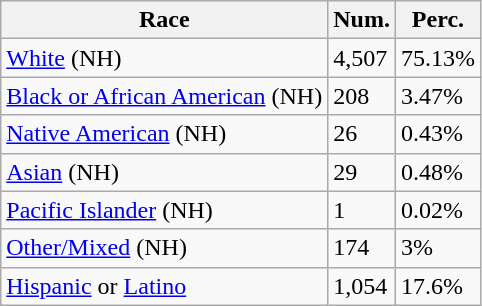<table class="wikitable">
<tr>
<th>Race</th>
<th>Num.</th>
<th>Perc.</th>
</tr>
<tr>
<td><a href='#'>White</a> (NH)</td>
<td>4,507</td>
<td>75.13%</td>
</tr>
<tr>
<td><a href='#'>Black or African American</a> (NH)</td>
<td>208</td>
<td>3.47%</td>
</tr>
<tr>
<td><a href='#'>Native American</a> (NH)</td>
<td>26</td>
<td>0.43%</td>
</tr>
<tr>
<td><a href='#'>Asian</a> (NH)</td>
<td>29</td>
<td>0.48%</td>
</tr>
<tr>
<td><a href='#'>Pacific Islander</a> (NH)</td>
<td>1</td>
<td>0.02%</td>
</tr>
<tr>
<td><a href='#'>Other/Mixed</a> (NH)</td>
<td>174</td>
<td>3%</td>
</tr>
<tr>
<td><a href='#'>Hispanic</a> or <a href='#'>Latino</a></td>
<td>1,054</td>
<td>17.6%</td>
</tr>
</table>
